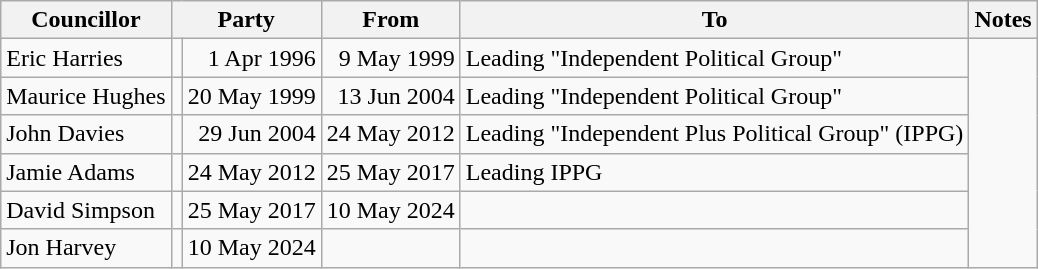<table class=wikitable>
<tr>
<th>Councillor</th>
<th colspan=2>Party</th>
<th>From</th>
<th>To</th>
<th>Notes</th>
</tr>
<tr>
<td>Eric Harries</td>
<td></td>
<td align=right>1 Apr 1996</td>
<td align=right>9 May 1999</td>
<td>Leading "Independent Political Group"</td>
</tr>
<tr>
<td>Maurice Hughes</td>
<td></td>
<td align=right>20 May 1999</td>
<td align=right>13 Jun 2004</td>
<td>Leading "Independent Political Group"</td>
</tr>
<tr>
<td>John Davies</td>
<td></td>
<td align=right>29 Jun 2004</td>
<td align=right>24 May 2012</td>
<td>Leading "Independent Plus Political Group" (IPPG)</td>
</tr>
<tr>
<td>Jamie Adams</td>
<td></td>
<td align=right>24 May 2012</td>
<td align=right>25 May 2017</td>
<td>Leading IPPG</td>
</tr>
<tr>
<td>David Simpson</td>
<td></td>
<td align=right>25 May 2017</td>
<td align=right>10 May 2024</td>
<td></td>
</tr>
<tr>
<td>Jon Harvey</td>
<td></td>
<td align=right>10 May 2024</td>
<td align=right></td>
<td></td>
</tr>
</table>
